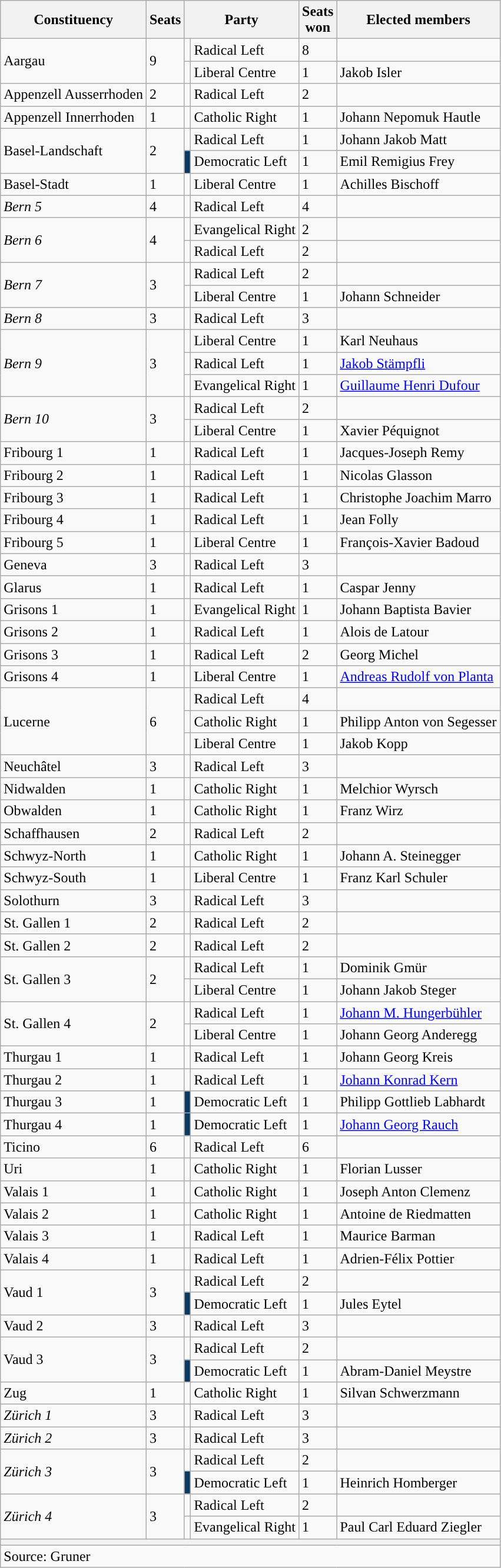<table class="wikitable">
<tr>
<th>Constituency</th>
<th>Seats</th>
<th colspan="2">Party</th>
<th>Seats<br>won</th>
<th>Elected members</th>
</tr>
<tr>
<td rowspan="2">Aargau</td>
<td rowspan="2">9</td>
<td style="color:inherit;background:"></td>
<td>Radical Left</td>
<td>8</td>
<td></td>
</tr>
<tr>
<td style="color:inherit;background:"></td>
<td>Liberal Centre</td>
<td>1</td>
<td>Jakob Isler</td>
</tr>
<tr>
<td>Appenzell Ausserrhoden</td>
<td>2</td>
<td style="color:inherit;background:"></td>
<td>Radical Left</td>
<td>2</td>
<td></td>
</tr>
<tr>
<td>Appenzell Innerrhoden</td>
<td>1</td>
<td style="color:inherit;background:"></td>
<td>Catholic Right</td>
<td>1</td>
<td>Johann Nepomuk Hautle</td>
</tr>
<tr>
<td rowspan="2">Basel-Landschaft</td>
<td rowspan="2">2</td>
<td style="color:inherit;background:"></td>
<td>Radical Left</td>
<td>1</td>
<td>Johann Jakob Matt</td>
</tr>
<tr>
<td style="color:inherit;background:#0B3861"></td>
<td>Democratic Left</td>
<td>1</td>
<td>Emil Remigius Frey</td>
</tr>
<tr>
<td>Basel-Stadt</td>
<td>1</td>
<td style="color:inherit;background:"></td>
<td>Liberal Centre</td>
<td>1</td>
<td>Achilles Bischoff</td>
</tr>
<tr>
<td><em>Bern 5</em></td>
<td>4</td>
<td style="color:inherit;background:"></td>
<td>Radical Left</td>
<td>4</td>
<td></td>
</tr>
<tr>
<td rowspan="2"><em>Bern 6</em></td>
<td rowspan="2">4</td>
<td style="color:inherit;background:"></td>
<td>Evangelical Right</td>
<td>2</td>
<td></td>
</tr>
<tr>
<td style="color:inherit;background:"></td>
<td>Radical Left</td>
<td>2</td>
<td></td>
</tr>
<tr>
<td rowspan="2"><em>Bern 7</em></td>
<td rowspan="2">3</td>
<td style="color:inherit;background:"></td>
<td>Radical Left</td>
<td>2</td>
<td></td>
</tr>
<tr>
<td style="color:inherit;background:"></td>
<td>Liberal Centre</td>
<td>1</td>
<td>Johann Schneider</td>
</tr>
<tr>
<td><em>Bern 8</em></td>
<td>3</td>
<td style="color:inherit;background:"></td>
<td>Radical Left</td>
<td>3</td>
<td></td>
</tr>
<tr>
<td rowspan="3"><em>Bern 9</em></td>
<td rowspan="3">3</td>
<td style="color:inherit;background:"></td>
<td>Liberal Centre</td>
<td>1</td>
<td>Karl Neuhaus</td>
</tr>
<tr>
<td style="color:inherit;background:"></td>
<td>Radical Left</td>
<td>1</td>
<td><a href='#'>Jakob Stämpfli</a></td>
</tr>
<tr>
<td style="color:inherit;background:"></td>
<td>Evangelical Right</td>
<td>1</td>
<td><a href='#'>Guillaume Henri Dufour</a></td>
</tr>
<tr>
<td rowspan="2"><em>Bern 10</em></td>
<td rowspan="2">3</td>
<td style="color:inherit;background:"></td>
<td>Radical Left</td>
<td>2</td>
<td></td>
</tr>
<tr>
<td style="color:inherit;background:"></td>
<td>Liberal Centre</td>
<td>1</td>
<td>Xavier Péquignot</td>
</tr>
<tr>
<td>Fribourg 1</td>
<td>1</td>
<td style="color:inherit;background:"></td>
<td>Radical Left</td>
<td>1</td>
<td>Jacques-Joseph Remy</td>
</tr>
<tr>
<td>Fribourg 2</td>
<td>1</td>
<td style="color:inherit;background:"></td>
<td>Radical Left</td>
<td>1</td>
<td>Nicolas Glasson</td>
</tr>
<tr>
<td>Fribourg 3</td>
<td>1</td>
<td style="color:inherit;background:"></td>
<td>Radical Left</td>
<td>1</td>
<td>Christophe Joachim Marro</td>
</tr>
<tr>
<td>Fribourg 4</td>
<td>1</td>
<td style="color:inherit;background:"></td>
<td>Radical Left</td>
<td>1</td>
<td>Jean Folly</td>
</tr>
<tr>
<td>Fribourg 5</td>
<td>1</td>
<td style="color:inherit;background:"></td>
<td>Liberal Centre</td>
<td>1</td>
<td>François-Xavier Badoud</td>
</tr>
<tr>
<td>Geneva</td>
<td>3</td>
<td style="color:inherit;background:"></td>
<td>Radical Left</td>
<td>3</td>
<td></td>
</tr>
<tr>
<td>Glarus</td>
<td>1</td>
<td style="color:inherit;background:"></td>
<td>Radical Left</td>
<td>1</td>
<td>Caspar Jenny</td>
</tr>
<tr>
<td>Grisons 1</td>
<td>1</td>
<td style="color:inherit;background:"></td>
<td>Evangelical Right</td>
<td>1</td>
<td>Johann Baptista Bavier</td>
</tr>
<tr>
<td>Grisons 2</td>
<td>1</td>
<td style="color:inherit;background:"></td>
<td>Radical Left</td>
<td>1</td>
<td>Alois de Latour</td>
</tr>
<tr>
<td>Grisons 3</td>
<td>1</td>
<td style="color:inherit;background:"></td>
<td>Radical Left</td>
<td>2</td>
<td>Georg Michel</td>
</tr>
<tr>
<td>Grisons 4</td>
<td>1</td>
<td style="color:inherit;background:"></td>
<td>Liberal Centre</td>
<td>1</td>
<td><a href='#'>Andreas Rudolf von Planta</a></td>
</tr>
<tr>
<td rowspan="3">Lucerne</td>
<td rowspan="3">6</td>
<td style="color:inherit;background:"></td>
<td>Radical Left</td>
<td>4</td>
<td></td>
</tr>
<tr>
<td style="color:inherit;background:"></td>
<td>Catholic Right</td>
<td>1</td>
<td>Philipp Anton von Segesser</td>
</tr>
<tr>
<td style="color:inherit;background:"></td>
<td>Liberal Centre</td>
<td>1</td>
<td>Jakob Kopp</td>
</tr>
<tr>
<td>Neuchâtel</td>
<td>3</td>
<td style="color:inherit;background:"></td>
<td>Radical Left</td>
<td>3</td>
<td></td>
</tr>
<tr>
<td>Nidwalden</td>
<td>1</td>
<td style="color:inherit;background:"></td>
<td>Catholic Right</td>
<td>1</td>
<td>Melchior Wyrsch</td>
</tr>
<tr>
<td>Obwalden</td>
<td>1</td>
<td style="color:inherit;background:"></td>
<td>Catholic Right</td>
<td>1</td>
<td>Franz Wirz</td>
</tr>
<tr>
<td>Schaffhausen</td>
<td>2</td>
<td style="color:inherit;background:"></td>
<td>Radical Left</td>
<td>2</td>
<td></td>
</tr>
<tr>
<td>Schwyz-North</td>
<td>1</td>
<td style="color:inherit;background:"></td>
<td>Catholic Right</td>
<td>1</td>
<td>Johann A. Steinegger</td>
</tr>
<tr>
<td>Schwyz-South</td>
<td>1</td>
<td style="color:inherit;background:"></td>
<td>Liberal Centre</td>
<td>1</td>
<td>Franz Karl Schuler</td>
</tr>
<tr>
<td>Solothurn</td>
<td>3</td>
<td style="color:inherit;background:"></td>
<td>Radical Left</td>
<td>3</td>
<td></td>
</tr>
<tr>
<td>St. Gallen 1</td>
<td>2</td>
<td style="color:inherit;background:"></td>
<td>Radical Left</td>
<td>2</td>
<td></td>
</tr>
<tr>
<td>St. Gallen 2</td>
<td>2</td>
<td style="color:inherit;background:"></td>
<td>Radical Left</td>
<td>2</td>
<td></td>
</tr>
<tr>
<td rowspan="2">St. Gallen 3</td>
<td rowspan="2">2</td>
<td style="color:inherit;background:"></td>
<td>Radical Left</td>
<td>1</td>
<td>Dominik Gmür</td>
</tr>
<tr>
<td style="color:inherit;background:"></td>
<td>Liberal Centre</td>
<td>1</td>
<td>Johann Jakob Steger</td>
</tr>
<tr>
<td rowspan="2">St. Gallen 4</td>
<td rowspan="2">2</td>
<td style="color:inherit;background:"></td>
<td>Radical Left</td>
<td>1</td>
<td><a href='#'>Johann M. Hungerbühler</a></td>
</tr>
<tr>
<td style="color:inherit;background:"></td>
<td>Liberal Centre</td>
<td>1</td>
<td>Johann Georg Anderegg</td>
</tr>
<tr>
<td>Thurgau 1</td>
<td>1</td>
<td style="color:inherit;background:"></td>
<td>Radical Left</td>
<td>1</td>
<td>Johann Georg Kreis</td>
</tr>
<tr>
<td>Thurgau 2</td>
<td>1</td>
<td style="color:inherit;background:"></td>
<td>Radical Left</td>
<td>1</td>
<td><a href='#'>Johann Konrad Kern</a></td>
</tr>
<tr>
<td>Thurgau 3</td>
<td>1</td>
<td style="color:inherit;background:#0B3861"></td>
<td>Democratic Left</td>
<td>1</td>
<td>Philipp Gottlieb Labhardt</td>
</tr>
<tr>
<td>Thurgau 4</td>
<td>1</td>
<td style="color:inherit;background:#0B3861"></td>
<td>Democratic Left</td>
<td>1</td>
<td><a href='#'>Johann Georg Rauch</a></td>
</tr>
<tr>
<td>Ticino</td>
<td>6</td>
<td style="color:inherit;background:"></td>
<td>Radical Left</td>
<td>6</td>
<td></td>
</tr>
<tr>
<td>Uri</td>
<td>1</td>
<td style="color:inherit;background:"></td>
<td>Catholic Right</td>
<td>1</td>
<td>Florian Lusser</td>
</tr>
<tr>
<td>Valais 1</td>
<td>1</td>
<td style="color:inherit;background:"></td>
<td>Catholic Right</td>
<td>1</td>
<td>Joseph Anton Clemenz</td>
</tr>
<tr>
<td>Valais 2</td>
<td>1</td>
<td style="color:inherit;background:"></td>
<td>Catholic Right</td>
<td>1</td>
<td>Antoine de Riedmatten</td>
</tr>
<tr>
<td>Valais 3</td>
<td>1</td>
<td style="color:inherit;background:"></td>
<td>Radical Left</td>
<td>1</td>
<td>Maurice Barman</td>
</tr>
<tr>
<td>Valais 4</td>
<td>1</td>
<td style="color:inherit;background:"></td>
<td>Radical Left</td>
<td>1</td>
<td>Adrien-Félix Pottier</td>
</tr>
<tr>
<td rowspan="2">Vaud 1</td>
<td rowspan="2">3</td>
<td style="color:inherit;background:"></td>
<td>Radical Left</td>
<td>2</td>
<td></td>
</tr>
<tr>
<td style="color:inherit;background:#0B3861"></td>
<td>Democratic Left</td>
<td>1</td>
<td>Jules Eytel</td>
</tr>
<tr>
<td>Vaud 2</td>
<td>3</td>
<td style="color:inherit;background:"></td>
<td>Radical Left</td>
<td>3</td>
<td></td>
</tr>
<tr>
<td rowspan="2">Vaud 3</td>
<td rowspan="2">3</td>
<td style="color:inherit;background:"></td>
<td>Radical Left</td>
<td>2</td>
<td></td>
</tr>
<tr>
<td style="color:inherit;background:#0B3861"></td>
<td>Democratic Left</td>
<td>1</td>
<td>Abram-Daniel Meystre</td>
</tr>
<tr>
<td>Zug</td>
<td>1</td>
<td style="color:inherit;background:"></td>
<td>Catholic Right</td>
<td>1</td>
<td>Silvan Schwerzmann</td>
</tr>
<tr>
<td><em>Zürich 1</em></td>
<td>3</td>
<td style="color:inherit;background:"></td>
<td>Radical Left</td>
<td>3</td>
<td></td>
</tr>
<tr>
<td><em>Zürich 2</em></td>
<td>3</td>
<td style="color:inherit;background:"></td>
<td>Radical Left</td>
<td>3</td>
<td></td>
</tr>
<tr>
<td rowspan="2"><em>Zürich 3</em></td>
<td rowspan="2">3</td>
<td style="color:inherit;background:"></td>
<td>Radical Left</td>
<td>2</td>
<td></td>
</tr>
<tr>
<td style="color:inherit;background:#0B3861"></td>
<td>Democratic Left</td>
<td>1</td>
<td>Heinrich Homberger</td>
</tr>
<tr>
<td rowspan="2"><em>Zürich 4</em></td>
<td rowspan="2">3</td>
<td style="color:inherit;background:"></td>
<td>Radical Left</td>
<td>2</td>
<td></td>
</tr>
<tr>
<td style="color:inherit;background:"></td>
<td>Evangelical Right</td>
<td>1</td>
<td>Paul Carl Eduard Ziegler</td>
</tr>
<tr>
<th colspan="6"></th>
</tr>
<tr>
<td colspan="6">Source: Gruner</td>
</tr>
</table>
